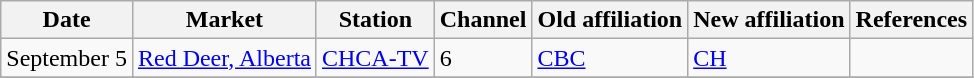<table class="wikitable">
<tr>
<th>Date</th>
<th>Market</th>
<th>Station</th>
<th>Channel</th>
<th>Old affiliation</th>
<th>New affiliation</th>
<th>References</th>
</tr>
<tr>
<td>September 5</td>
<td><a href='#'>Red Deer, Alberta</a></td>
<td><a href='#'>CHCA-TV</a></td>
<td>6</td>
<td><a href='#'>CBC</a></td>
<td><a href='#'>CH</a></td>
<td></td>
</tr>
<tr>
</tr>
</table>
